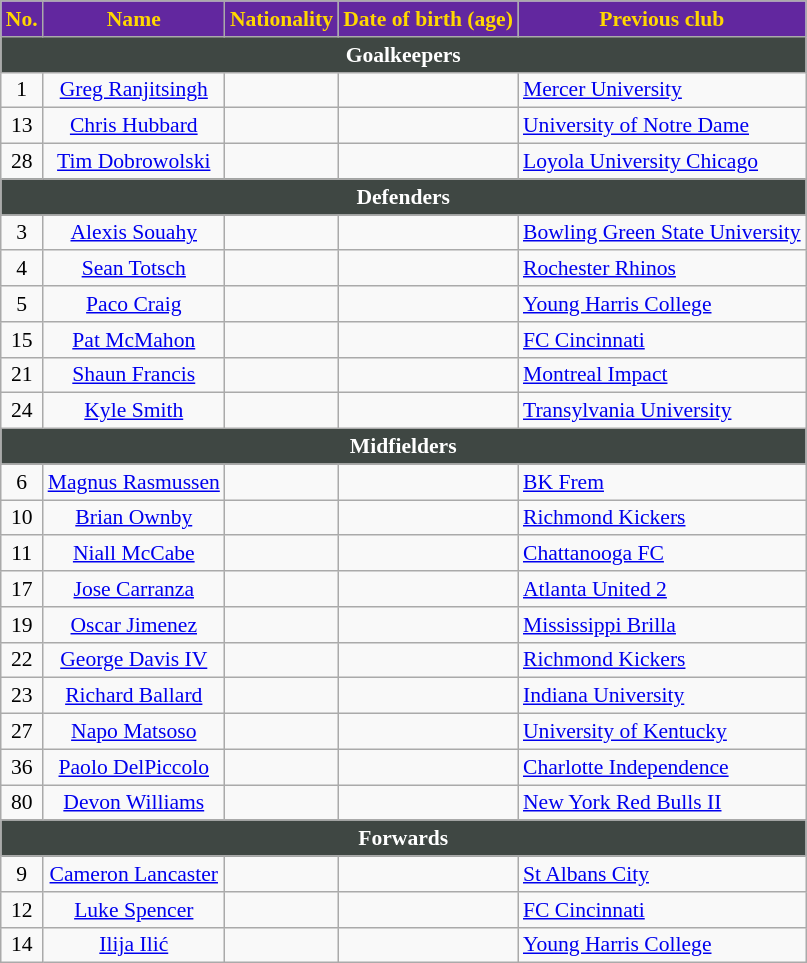<table class="wikitable" style="text-align:center; font-size:90%; width:;">
<tr>
<th style="background-color:#62279F; color:#FFD700;" text-align:center;">No.</th>
<th style="background-color:#62279F; color:#FFD700;" text-align:center;">Name</th>
<th style="background-color:#62279F; color:#FFD700;" text-align:center;">Nationality</th>
<th style="background-color:#62279F; color:#FFD700;" text-align:center;">Date of birth (age)</th>
<th style="background-color:#62279F; color:#FFD700;" text-align:center;">Previous club</th>
</tr>
<tr>
<th colspan="7" style="background:#3F4743; color:white; text-align:center;">Goalkeepers</th>
</tr>
<tr>
<td>1</td>
<td><a href='#'>Greg Ranjitsingh</a></td>
<td></td>
<td></td>
<td align="left"> <a href='#'>Mercer University</a></td>
</tr>
<tr>
<td>13</td>
<td><a href='#'>Chris Hubbard</a></td>
<td></td>
<td></td>
<td align="left"> <a href='#'>University of Notre Dame</a></td>
</tr>
<tr>
<td>28</td>
<td><a href='#'>Tim Dobrowolski</a></td>
<td></td>
<td></td>
<td align="left"> <a href='#'>Loyola University Chicago</a></td>
</tr>
<tr>
<th colspan="7" style="background:#3F4743; color:white; text-align:center;">Defenders</th>
</tr>
<tr>
<td>3</td>
<td><a href='#'>Alexis Souahy</a></td>
<td></td>
<td></td>
<td align="left"> <a href='#'>Bowling Green State University</a></td>
</tr>
<tr>
<td>4</td>
<td><a href='#'>Sean Totsch</a></td>
<td></td>
<td></td>
<td align="left"> <a href='#'>Rochester Rhinos</a></td>
</tr>
<tr>
<td>5</td>
<td><a href='#'>Paco Craig</a></td>
<td></td>
<td></td>
<td align="left"> <a href='#'>Young Harris College</a></td>
</tr>
<tr>
<td>15</td>
<td><a href='#'>Pat McMahon</a></td>
<td></td>
<td></td>
<td align="left"> <a href='#'>FC Cincinnati</a></td>
</tr>
<tr>
<td>21</td>
<td><a href='#'>Shaun Francis</a></td>
<td></td>
<td></td>
<td align="left"> <a href='#'>Montreal Impact</a></td>
</tr>
<tr>
<td>24</td>
<td><a href='#'>Kyle Smith</a></td>
<td></td>
<td></td>
<td align="left"> <a href='#'>Transylvania University</a></td>
</tr>
<tr>
<th colspan="7" style="background:#3F4743; color:white; text-align:center;">Midfielders</th>
</tr>
<tr>
<td>6</td>
<td><a href='#'>Magnus Rasmussen</a></td>
<td></td>
<td></td>
<td align="left"> <a href='#'>BK Frem</a></td>
</tr>
<tr>
<td>10</td>
<td><a href='#'>Brian Ownby</a></td>
<td></td>
<td></td>
<td align="left"> <a href='#'>Richmond Kickers</a></td>
</tr>
<tr>
<td>11</td>
<td><a href='#'>Niall McCabe</a></td>
<td></td>
<td></td>
<td align="left"> <a href='#'>Chattanooga FC</a></td>
</tr>
<tr>
<td>17</td>
<td><a href='#'>Jose Carranza</a></td>
<td></td>
<td></td>
<td align="left"> <a href='#'>Atlanta United 2</a></td>
</tr>
<tr>
<td>19</td>
<td><a href='#'>Oscar Jimenez</a></td>
<td></td>
<td></td>
<td align="left"> <a href='#'>Mississippi Brilla</a></td>
</tr>
<tr>
<td>22</td>
<td><a href='#'>George Davis IV</a></td>
<td></td>
<td></td>
<td align="left"> <a href='#'>Richmond Kickers</a></td>
</tr>
<tr>
<td>23</td>
<td><a href='#'>Richard Ballard</a></td>
<td></td>
<td></td>
<td align="left"> <a href='#'>Indiana University</a></td>
</tr>
<tr>
<td>27</td>
<td><a href='#'>Napo Matsoso</a></td>
<td></td>
<td></td>
<td align="left"> <a href='#'>University of Kentucky</a></td>
</tr>
<tr>
<td>36</td>
<td><a href='#'>Paolo DelPiccolo</a></td>
<td></td>
<td></td>
<td align="left"> <a href='#'>Charlotte Independence</a></td>
</tr>
<tr>
<td>80</td>
<td><a href='#'>Devon Williams</a></td>
<td></td>
<td></td>
<td align="left"> <a href='#'>New York Red Bulls II</a></td>
</tr>
<tr>
<th colspan="7" style="background:#3F4743; color:white; text-align:center;">Forwards</th>
</tr>
<tr>
<td>9</td>
<td><a href='#'>Cameron Lancaster</a></td>
<td></td>
<td></td>
<td align="left"> <a href='#'>St Albans City</a></td>
</tr>
<tr>
<td>12</td>
<td><a href='#'>Luke Spencer</a></td>
<td></td>
<td></td>
<td align="left"> <a href='#'>FC Cincinnati</a></td>
</tr>
<tr>
<td>14</td>
<td><a href='#'>Ilija Ilić</a></td>
<td></td>
<td></td>
<td align="left"> <a href='#'>Young Harris College</a></td>
</tr>
</table>
